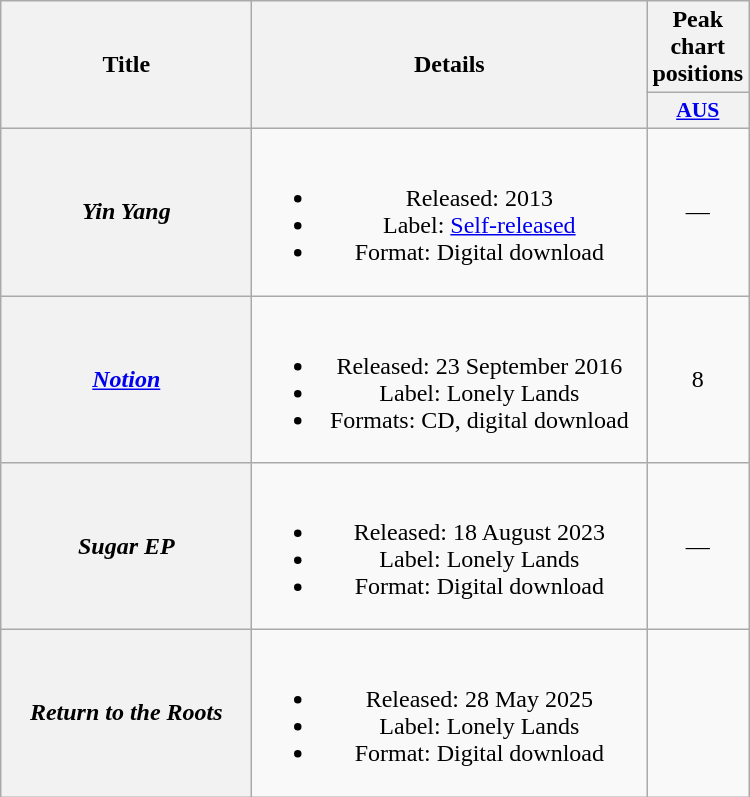<table class="wikitable plainrowheaders" style="text-align:center;">
<tr>
<th scope="col" rowspan="2" style="width:10em;">Title</th>
<th scope="col" rowspan="2" style="width:16em;">Details</th>
<th>Peak chart positions</th>
</tr>
<tr>
<th scope="col" style="width:2.5em;font-size:90%;"><a href='#'>AUS</a><br></th>
</tr>
<tr>
<th scope="row"><em>Yin Yang</em></th>
<td><br><ul><li>Released: 2013</li><li>Label: <a href='#'>Self-released</a></li><li>Format: Digital download</li></ul></td>
<td>—</td>
</tr>
<tr>
<th scope="row"><em><a href='#'>Notion</a></em></th>
<td><br><ul><li>Released: 23 September 2016</li><li>Label: Lonely Lands</li><li>Formats: CD, digital download</li></ul></td>
<td>8</td>
</tr>
<tr>
<th scope="row"><em>Sugar EP</em></th>
<td><br><ul><li>Released: 18 August 2023</li><li>Label: Lonely Lands</li><li>Format: Digital download</li></ul></td>
<td>—</td>
</tr>
<tr>
<th scope="row"><em>Return to the Roots</em></th>
<td><br><ul><li>Released: 28 May 2025</li><li>Label: Lonely Lands</li><li>Format: Digital download</li></ul></td>
<td></td>
</tr>
</table>
